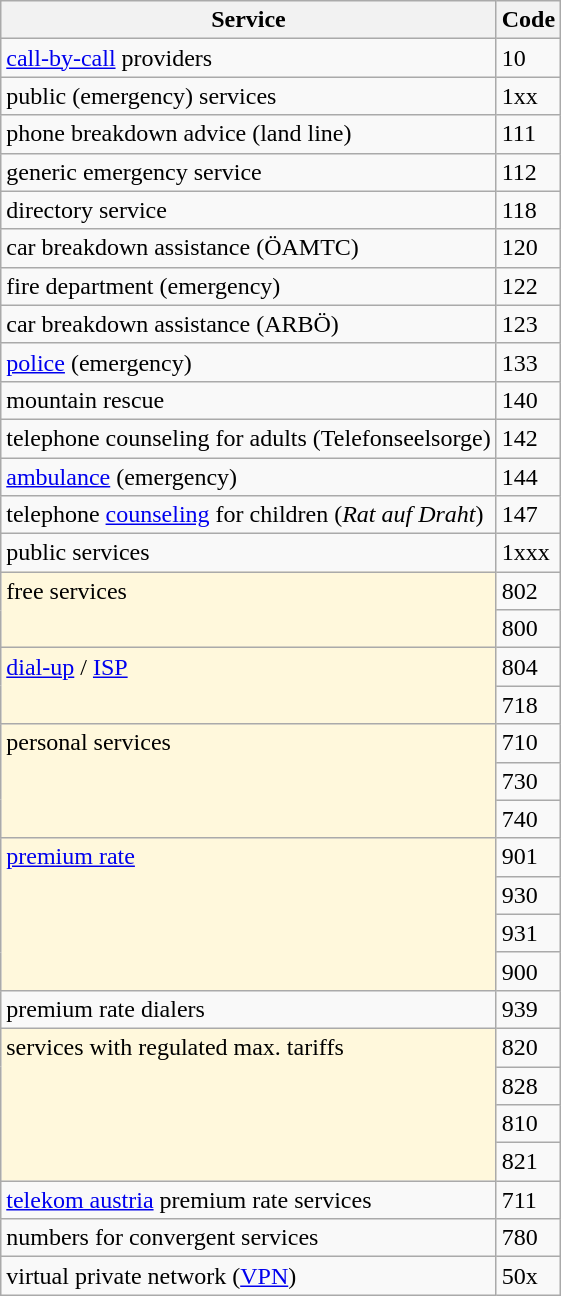<table class="wikitable">
<tr>
<th>Service</th>
<th>Code</th>
</tr>
<tr>
<td><a href='#'>call-by-call</a> providers</td>
<td>10</td>
</tr>
<tr>
<td>public (emergency) services</td>
<td>1xx</td>
</tr>
<tr>
<td>phone breakdown advice (land line)</td>
<td>111</td>
</tr>
<tr>
<td>generic emergency service</td>
<td>112</td>
</tr>
<tr>
<td>directory service</td>
<td>118</td>
</tr>
<tr>
<td>car breakdown assistance (ÖAMTC)</td>
<td>120</td>
</tr>
<tr>
<td>fire department (emergency)</td>
<td>122</td>
</tr>
<tr>
<td>car breakdown assistance (ARBÖ)</td>
<td>123</td>
</tr>
<tr>
<td><a href='#'>police</a> (emergency)</td>
<td>133</td>
</tr>
<tr>
<td>mountain rescue</td>
<td>140</td>
</tr>
<tr>
<td>telephone counseling for adults (Telefonseelsorge)</td>
<td>142</td>
</tr>
<tr>
<td><a href='#'>ambulance</a> (emergency)</td>
<td>144</td>
</tr>
<tr>
<td>telephone <a href='#'>counseling</a> for children (<em>Rat auf Draht</em>)</td>
<td>147</td>
</tr>
<tr>
<td>public services</td>
<td>1xxx</td>
</tr>
<tr>
<td style="background:#FFF8DC" rowspan="2" valign="top">free services</td>
<td>802</td>
</tr>
<tr>
<td>800</td>
</tr>
<tr>
<td style="background:#FFF8DC" rowspan="2" valign="top"><a href='#'>dial-up</a> / <a href='#'>ISP</a></td>
<td>804</td>
</tr>
<tr>
<td>718</td>
</tr>
<tr>
<td style="background:#FFF8DC" rowspan="3" valign="top">personal services</td>
<td>710</td>
</tr>
<tr>
<td>730</td>
</tr>
<tr>
<td>740</td>
</tr>
<tr>
<td style="background:#FFF8DC" rowspan="4" valign="top"><a href='#'>premium rate</a></td>
<td>901</td>
</tr>
<tr>
<td>930</td>
</tr>
<tr>
<td>931</td>
</tr>
<tr>
<td>900</td>
</tr>
<tr>
<td>premium rate dialers</td>
<td>939</td>
</tr>
<tr>
<td style="background:#FFF8DC" rowspan="4" valign="top">services with regulated max. tariffs</td>
<td>820</td>
</tr>
<tr>
<td>828</td>
</tr>
<tr>
<td>810</td>
</tr>
<tr>
<td>821</td>
</tr>
<tr>
<td><a href='#'>telekom austria</a> premium rate services</td>
<td>711</td>
</tr>
<tr>
<td>numbers for convergent services</td>
<td>780</td>
</tr>
<tr>
<td>virtual private network (<a href='#'>VPN</a>)</td>
<td>50x</td>
</tr>
</table>
